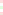<table style="font-size: 85%">
<tr>
<td style="background:#fdd;"></td>
</tr>
<tr>
<td style="background:#dfd;"></td>
</tr>
<tr>
<td style="background:#fdd;"></td>
</tr>
</table>
